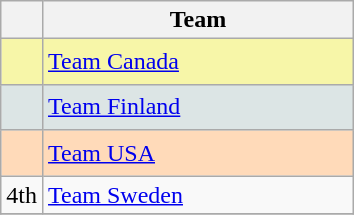<table class="wikitable" style="text-align:center">
<tr>
<th width=15></th>
<th width=200>Team</th>
</tr>
<tr style="background:#f7f6a8;">
<td style="text-align:center; height:23px;"></td>
<td align=left> <a href='#'>Team Canada</a></td>
</tr>
<tr style="background:#dce5e5;">
<td style="text-align:center; height:23px;"></td>
<td align=left> <a href='#'>Team Finland</a></td>
</tr>
<tr style="background:#ffdab9;">
<td style="text-align:center; height:23px;"></td>
<td align=left> <a href='#'>Team USA</a></td>
</tr>
<tr>
<td>4th</td>
<td align=left> <a href='#'>Team Sweden</a></td>
</tr>
<tr>
</tr>
</table>
